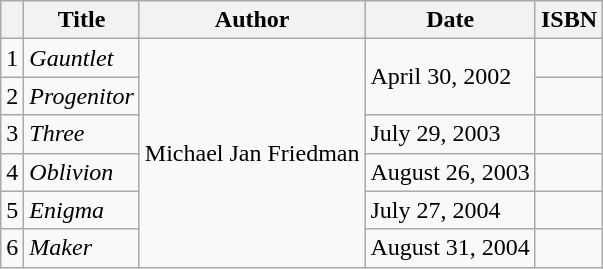<table class="wikitable">
<tr>
<th></th>
<th>Title</th>
<th>Author</th>
<th>Date</th>
<th>ISBN</th>
</tr>
<tr>
<td>1</td>
<td><em>Gauntlet</em></td>
<td rowspan="6">Michael Jan Friedman</td>
<td rowspan="2">April 30, 2002</td>
<td></td>
</tr>
<tr>
<td>2</td>
<td><em>Progenitor</em></td>
<td></td>
</tr>
<tr>
<td>3</td>
<td><em>Three</em></td>
<td>July 29, 2003</td>
<td></td>
</tr>
<tr>
<td>4</td>
<td><em>Oblivion</em></td>
<td>August 26, 2003</td>
<td></td>
</tr>
<tr>
<td>5</td>
<td><em>Enigma</em></td>
<td>July 27, 2004</td>
<td></td>
</tr>
<tr>
<td>6</td>
<td><em>Maker</em></td>
<td>August 31, 2004</td>
<td></td>
</tr>
</table>
